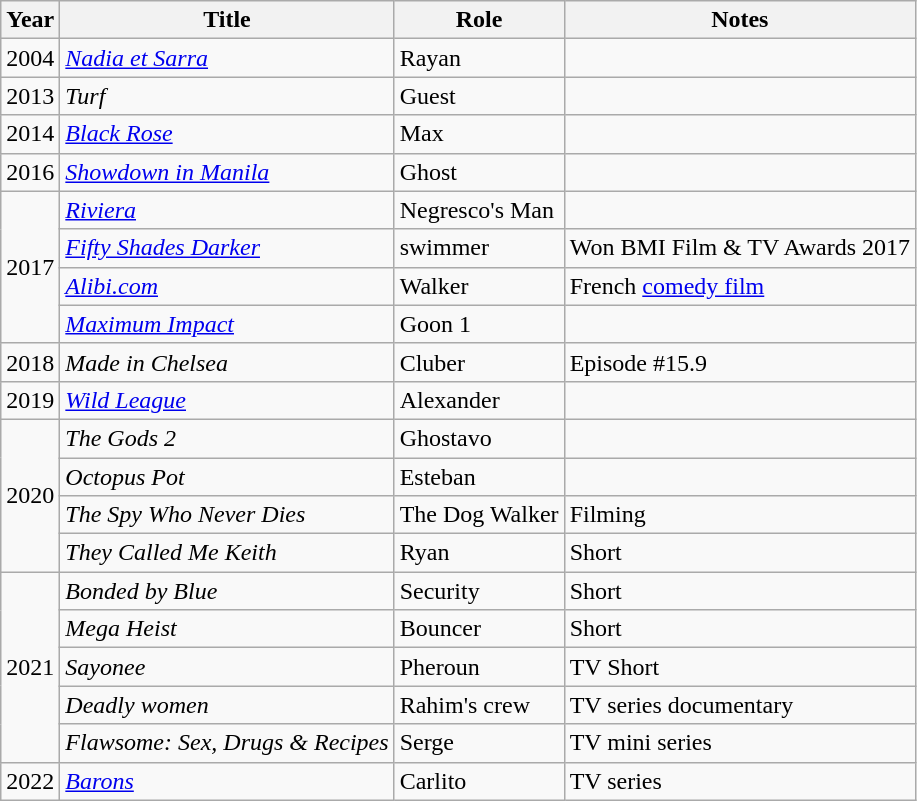<table class="wikitable sortable">
<tr>
<th>Year</th>
<th>Title</th>
<th>Role</th>
<th>Notes</th>
</tr>
<tr>
<td>2004</td>
<td><em><a href='#'>Nadia et Sarra</a></em></td>
<td>Rayan</td>
<td></td>
</tr>
<tr>
<td>2013</td>
<td><em>Turf</em></td>
<td>Guest</td>
<td></td>
</tr>
<tr>
<td>2014</td>
<td><a href='#'><em>Black Rose</em></a></td>
<td>Max</td>
<td></td>
</tr>
<tr>
<td>2016</td>
<td><em><a href='#'>Showdown in Manila</a></em></td>
<td>Ghost</td>
<td></td>
</tr>
<tr>
<td rowspan="4">2017</td>
<td><em><a href='#'>Riviera</a></em></td>
<td>Negresco's Man</td>
<td></td>
</tr>
<tr>
<td><em><a href='#'>Fifty Shades Darker</a></em></td>
<td>swimmer</td>
<td>Won BMI Film & TV Awards 2017</td>
</tr>
<tr>
<td><em><a href='#'>Alibi.com</a></em></td>
<td>Walker</td>
<td>French <a href='#'>comedy film</a></td>
</tr>
<tr>
<td><em><a href='#'>Maximum Impact</a></em></td>
<td>Goon 1</td>
<td></td>
</tr>
<tr>
<td>2018</td>
<td><em>Made in Chelsea</em></td>
<td>Cluber</td>
<td>Episode #15.9</td>
</tr>
<tr>
<td>2019</td>
<td><a href='#'><em>Wild League</em></a></td>
<td>Alexander</td>
<td></td>
</tr>
<tr>
<td rowspan="4">2020</td>
<td><em>The Gods 2</em></td>
<td>Ghostavo</td>
<td></td>
</tr>
<tr>
<td><em>Octopus Pot</em></td>
<td>Esteban</td>
<td></td>
</tr>
<tr>
<td><em>The Spy Who Never Dies</em></td>
<td>The Dog Walker</td>
<td>Filming</td>
</tr>
<tr>
<td><em>They Called Me Keith</em></td>
<td>Ryan</td>
<td>Short</td>
</tr>
<tr>
<td rowspan="5">2021</td>
<td><em>Bonded by Blue</em></td>
<td>Security</td>
<td>Short</td>
</tr>
<tr>
<td><em>Mega Heist</em></td>
<td>Bouncer</td>
<td>Short</td>
</tr>
<tr>
<td><em>Sayonee</em></td>
<td>Pheroun</td>
<td>TV Short</td>
</tr>
<tr>
<td><em>Deadly women</em></td>
<td>Rahim's crew</td>
<td>TV series documentary</td>
</tr>
<tr>
<td><em>Flawsome: Sex, Drugs & Recipes</em></td>
<td>Serge</td>
<td>TV mini series</td>
</tr>
<tr>
<td>2022</td>
<td><em><a href='#'>Barons</a></em></td>
<td>Carlito</td>
<td>TV series</td>
</tr>
</table>
